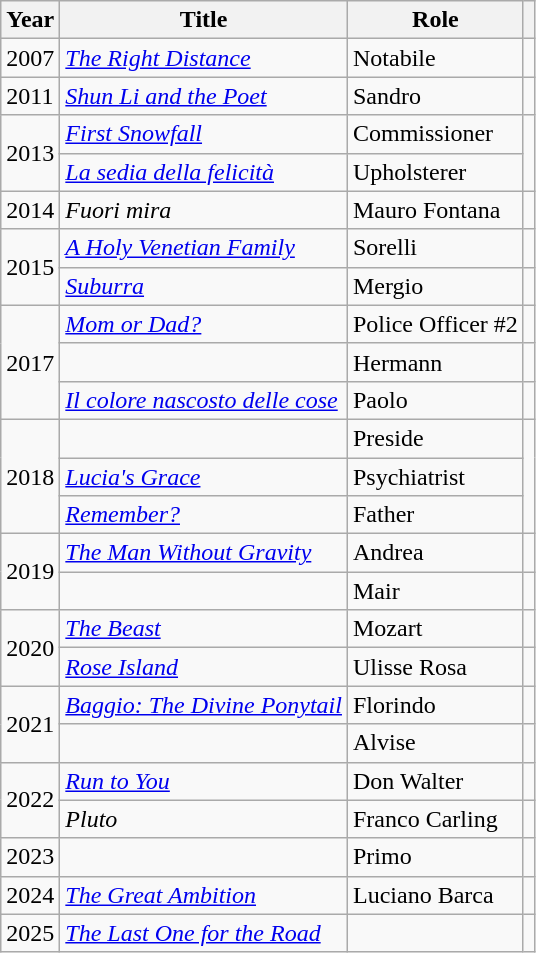<table class="wikitable sortable">
<tr>
<th>Year</th>
<th>Title</th>
<th>Role</th>
<th class="unsortable"></th>
</tr>
<tr>
<td>2007</td>
<td><em><a href='#'>The Right Distance</a></em></td>
<td>Notabile</td>
<td></td>
</tr>
<tr>
<td>2011</td>
<td><em><a href='#'>Shun Li and the Poet</a></em></td>
<td>Sandro</td>
<td></td>
</tr>
<tr>
<td rowspan="2">2013</td>
<td><em><a href='#'>First Snowfall</a></em></td>
<td>Commissioner</td>
<td rowspan="2"></td>
</tr>
<tr>
<td><em><a href='#'>La sedia della felicità</a></em></td>
<td>Upholsterer</td>
</tr>
<tr>
<td>2014</td>
<td><em>Fuori mira</em></td>
<td>Mauro Fontana</td>
<td></td>
</tr>
<tr>
<td rowspan="2">2015</td>
<td><em><a href='#'>A Holy Venetian Family</a></em></td>
<td>Sorelli</td>
<td></td>
</tr>
<tr>
<td><em><a href='#'>Suburra</a></em></td>
<td>Mergio</td>
<td></td>
</tr>
<tr>
<td rowspan="3">2017</td>
<td><em><a href='#'>Mom or Dad?</a></em></td>
<td>Police Officer #2</td>
<td></td>
</tr>
<tr>
<td><em></em></td>
<td>Hermann</td>
<td></td>
</tr>
<tr>
<td><em><a href='#'>Il colore nascosto delle cose</a></em></td>
<td>Paolo</td>
<td></td>
</tr>
<tr>
<td rowspan="3">2018</td>
<td><em></em></td>
<td>Preside</td>
<td rowspan="3"></td>
</tr>
<tr>
<td><em><a href='#'>Lucia's Grace</a></em></td>
<td>Psychiatrist</td>
</tr>
<tr>
<td><em><a href='#'>Remember?</a></em></td>
<td>Father</td>
</tr>
<tr>
<td rowspan="2">2019</td>
<td><em><a href='#'>The Man Without Gravity</a></em></td>
<td>Andrea</td>
<td></td>
</tr>
<tr>
<td><em></em></td>
<td>Mair</td>
<td></td>
</tr>
<tr>
<td rowspan="2">2020</td>
<td><em><a href='#'>The Beast</a></em></td>
<td>Mozart</td>
<td></td>
</tr>
<tr>
<td><em><a href='#'>Rose Island</a></em></td>
<td>Ulisse Rosa</td>
<td></td>
</tr>
<tr>
<td rowspan="2">2021</td>
<td><em><a href='#'>Baggio: The Divine Ponytail</a></em></td>
<td>Florindo</td>
<td></td>
</tr>
<tr>
<td><em></em></td>
<td>Alvise</td>
<td></td>
</tr>
<tr>
<td rowspan="2">2022</td>
<td><em><a href='#'>Run to You</a></em></td>
<td>Don Walter</td>
<td></td>
</tr>
<tr>
<td><em>Pluto</em></td>
<td>Franco Carling</td>
<td></td>
</tr>
<tr>
<td>2023</td>
<td><em></em></td>
<td>Primo</td>
<td></td>
</tr>
<tr>
<td>2024</td>
<td><em><a href='#'>The Great Ambition</a></em></td>
<td>Luciano Barca</td>
<td></td>
</tr>
<tr>
<td>2025</td>
<td><em><a href='#'>The Last One for the Road</a></em></td>
<td></td>
<td></td>
</tr>
</table>
